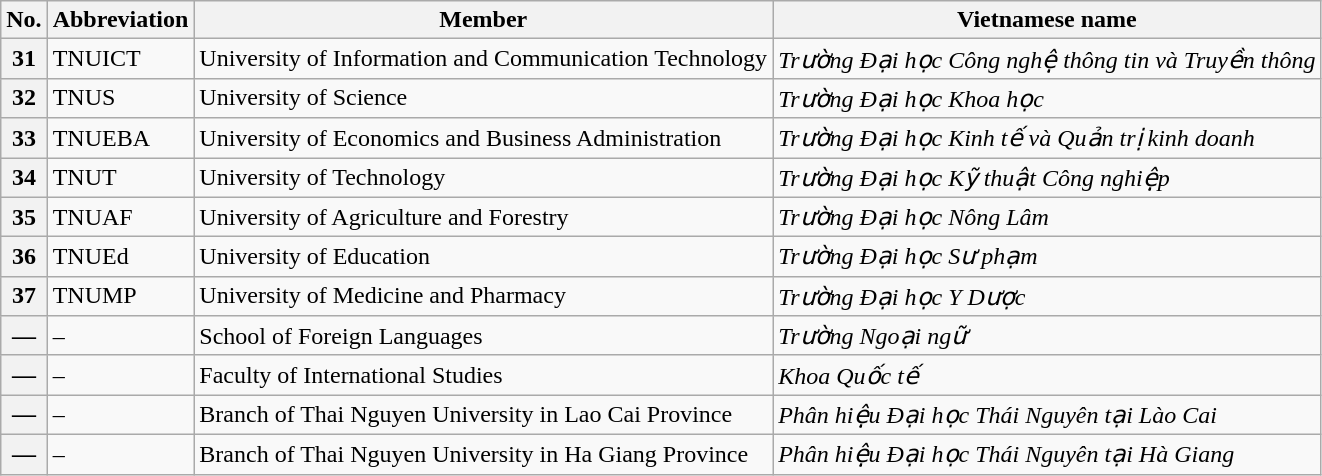<table class="wikitable sortable mw-collapsible">
<tr>
<th>No.</th>
<th>Abbreviation</th>
<th>Member</th>
<th>Vietnamese name</th>
</tr>
<tr>
<th>31</th>
<td>TNUICT</td>
<td>University of Information and Communication Technology</td>
<td><em>Trường Đại học Công nghệ thông tin và Truyền thông</em></td>
</tr>
<tr>
<th>32</th>
<td>TNUS</td>
<td>University of Science</td>
<td><em>Trường Đại học Khoa học</em></td>
</tr>
<tr>
<th>33</th>
<td>TNUEBA</td>
<td>University of Economics and Business Administration</td>
<td><em>Trường Đại học Kinh tế và Quản trị kinh doanh</em></td>
</tr>
<tr>
<th>34</th>
<td>TNUT</td>
<td>University of Technology</td>
<td><em>Trường Đại học Kỹ thuật Công nghiệp</em></td>
</tr>
<tr>
<th>35</th>
<td>TNUAF</td>
<td>University of Agriculture and Forestry</td>
<td><em>Trường Đại học Nông Lâm</em></td>
</tr>
<tr>
<th>36</th>
<td>TNUEd</td>
<td>University of Education</td>
<td><em>Trường Đại học Sư phạm</em></td>
</tr>
<tr>
<th>37</th>
<td>TNUMP</td>
<td>University of Medicine and Pharmacy</td>
<td><em>Trường Đại học Y Dược</em></td>
</tr>
<tr>
<th>—</th>
<td>–</td>
<td>School of Foreign Languages</td>
<td><em>Trường Ngoại ngữ</em></td>
</tr>
<tr>
<th>—</th>
<td>–</td>
<td>Faculty of International Studies</td>
<td><em>Khoa Quốc tế</em></td>
</tr>
<tr>
<th>—</th>
<td>–</td>
<td>Branch of Thai Nguyen University in Lao Cai Province</td>
<td><em>Phân hiệu Đại học Thái Nguyên tại Lào Cai</em></td>
</tr>
<tr>
<th>—</th>
<td>–</td>
<td>Branch of Thai Nguyen University in Ha Giang Province</td>
<td><em>Phân hiệu Đại học Thái Nguyên tại Hà Giang</em></td>
</tr>
</table>
